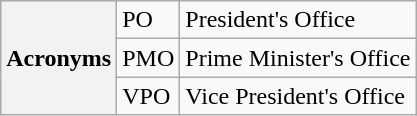<table class=wikitable>
<tr>
<th rowspan=3>Acronyms</th>
<td>PO</td>
<td>President's Office</td>
</tr>
<tr>
<td>PMO</td>
<td>Prime Minister's Office</td>
</tr>
<tr>
<td>VPO</td>
<td>Vice President's Office</td>
</tr>
</table>
